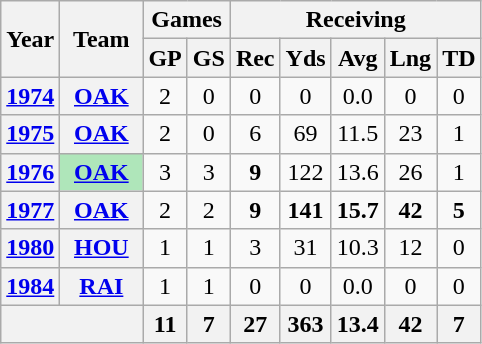<table class="wikitable" style="text-align:center">
<tr>
<th rowspan="2">Year</th>
<th rowspan="2">Team</th>
<th colspan="2">Games</th>
<th colspan="5">Receiving</th>
</tr>
<tr>
<th>GP</th>
<th>GS</th>
<th>Rec</th>
<th>Yds</th>
<th>Avg</th>
<th>Lng</th>
<th>TD</th>
</tr>
<tr>
<th><a href='#'>1974</a></th>
<th><a href='#'>OAK</a></th>
<td>2</td>
<td>0</td>
<td>0</td>
<td>0</td>
<td>0.0</td>
<td>0</td>
<td>0</td>
</tr>
<tr>
<th><a href='#'>1975</a></th>
<th><a href='#'>OAK</a></th>
<td>2</td>
<td>0</td>
<td>6</td>
<td>69</td>
<td>11.5</td>
<td>23</td>
<td>1</td>
</tr>
<tr>
<th><a href='#'>1976</a></th>
<th style="background:#afe6ba; width:3em;"><a href='#'>OAK</a></th>
<td>3</td>
<td>3</td>
<td><strong>9</strong></td>
<td>122</td>
<td>13.6</td>
<td>26</td>
<td>1</td>
</tr>
<tr>
<th><a href='#'>1977</a></th>
<th><a href='#'>OAK</a></th>
<td>2</td>
<td>2</td>
<td><strong>9</strong></td>
<td><strong>141</strong></td>
<td><strong>15.7</strong></td>
<td><strong>42</strong></td>
<td><strong>5</strong></td>
</tr>
<tr>
<th><a href='#'>1980</a></th>
<th><a href='#'>HOU</a></th>
<td>1</td>
<td>1</td>
<td>3</td>
<td>31</td>
<td>10.3</td>
<td>12</td>
<td>0</td>
</tr>
<tr>
<th><a href='#'>1984</a></th>
<th><a href='#'>RAI</a></th>
<td>1</td>
<td>1</td>
<td>0</td>
<td>0</td>
<td>0.0</td>
<td>0</td>
<td>0</td>
</tr>
<tr>
<th colspan="2"></th>
<th>11</th>
<th>7</th>
<th>27</th>
<th>363</th>
<th>13.4</th>
<th>42</th>
<th>7</th>
</tr>
</table>
